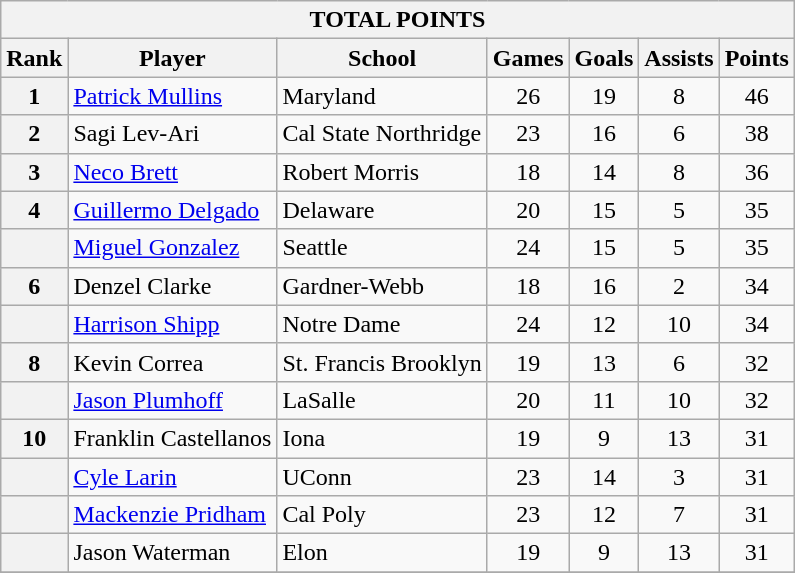<table class="wikitable">
<tr>
<th colspan=8>TOTAL POINTS</th>
</tr>
<tr>
<th>Rank</th>
<th>Player</th>
<th>School</th>
<th>Games</th>
<th>Goals</th>
<th>Assists</th>
<th>Points</th>
</tr>
<tr>
<th>1</th>
<td><a href='#'>Patrick Mullins</a></td>
<td>Maryland</td>
<td style="text-align:center;">26</td>
<td style="text-align:center;">19</td>
<td style="text-align:center;">8</td>
<td style="text-align:center;">46</td>
</tr>
<tr>
<th>2</th>
<td>Sagi Lev-Ari</td>
<td>Cal State Northridge</td>
<td style="text-align:center;">23</td>
<td style="text-align:center;">16</td>
<td style="text-align:center;">6</td>
<td style="text-align:center;">38</td>
</tr>
<tr>
<th>3</th>
<td><a href='#'>Neco Brett</a></td>
<td>Robert Morris</td>
<td style="text-align:center;">18</td>
<td style="text-align:center;">14</td>
<td style="text-align:center;">8</td>
<td style="text-align:center;">36</td>
</tr>
<tr>
<th>4</th>
<td><a href='#'>Guillermo Delgado</a></td>
<td>Delaware</td>
<td style="text-align:center;">20</td>
<td style="text-align:center;">15</td>
<td style="text-align:center;">5</td>
<td style="text-align:center;">35</td>
</tr>
<tr>
<th></th>
<td><a href='#'>Miguel Gonzalez</a></td>
<td>Seattle</td>
<td style="text-align:center;">24</td>
<td style="text-align:center;">15</td>
<td style="text-align:center;">5</td>
<td style="text-align:center;">35</td>
</tr>
<tr>
<th>6</th>
<td>Denzel Clarke</td>
<td>Gardner-Webb</td>
<td style="text-align:center;">18</td>
<td style="text-align:center;">16</td>
<td style="text-align:center;">2</td>
<td style="text-align:center;">34</td>
</tr>
<tr>
<th></th>
<td><a href='#'>Harrison Shipp</a></td>
<td>Notre Dame</td>
<td style="text-align:center;">24</td>
<td style="text-align:center;">12</td>
<td style="text-align:center;">10</td>
<td style="text-align:center;">34</td>
</tr>
<tr>
<th>8</th>
<td>Kevin Correa</td>
<td>St. Francis Brooklyn</td>
<td style="text-align:center;">19</td>
<td style="text-align:center;">13</td>
<td style="text-align:center;">6</td>
<td style="text-align:center;">32</td>
</tr>
<tr>
<th></th>
<td><a href='#'>Jason Plumhoff</a></td>
<td>LaSalle</td>
<td style="text-align:center;">20</td>
<td style="text-align:center;">11</td>
<td style="text-align:center;">10</td>
<td style="text-align:center;">32</td>
</tr>
<tr>
<th>10</th>
<td>Franklin Castellanos</td>
<td>Iona</td>
<td style="text-align:center;">19</td>
<td style="text-align:center;">9</td>
<td style="text-align:center;">13</td>
<td style="text-align:center;">31</td>
</tr>
<tr>
<th></th>
<td><a href='#'>Cyle Larin</a></td>
<td>UConn</td>
<td style="text-align:center;">23</td>
<td style="text-align:center;">14</td>
<td style="text-align:center;">3</td>
<td style="text-align:center;">31</td>
</tr>
<tr>
<th></th>
<td><a href='#'>Mackenzie Pridham</a></td>
<td>Cal Poly</td>
<td style="text-align:center;">23</td>
<td style="text-align:center;">12</td>
<td style="text-align:center;">7</td>
<td style="text-align:center;">31</td>
</tr>
<tr>
<th></th>
<td>Jason Waterman</td>
<td>Elon</td>
<td style="text-align:center;">19</td>
<td style="text-align:center;">9</td>
<td style="text-align:center;">13</td>
<td style="text-align:center;">31</td>
</tr>
<tr>
</tr>
</table>
